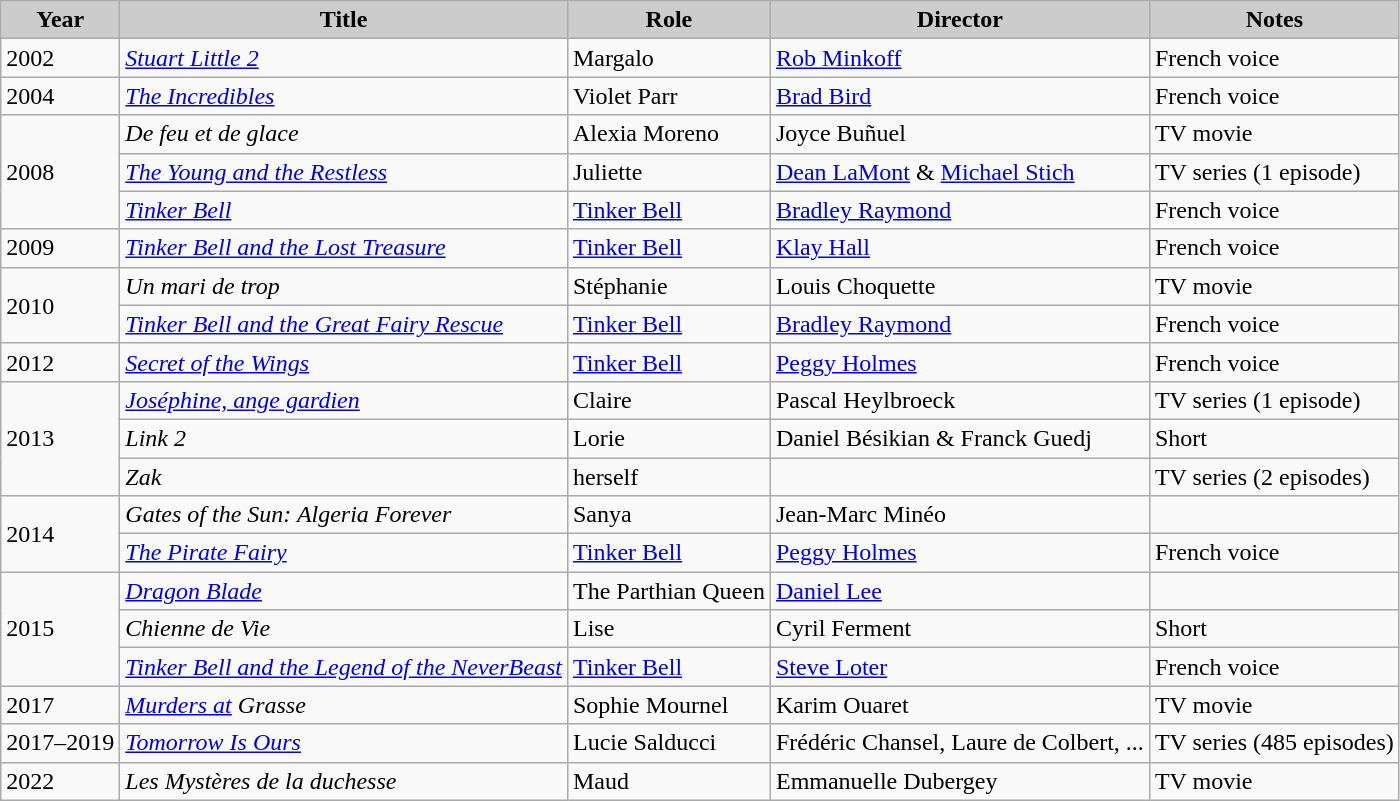<table class="wikitable">
<tr>
<th style="background: #CCCCCC;">Year</th>
<th style="background: #CCCCCC;">Title</th>
<th style="background: #CCCCCC;">Role</th>
<th style="background: #CCCCCC;">Director</th>
<th style="background: #CCCCCC;">Notes</th>
</tr>
<tr>
<td>2002</td>
<td><em><a href='#'>Stuart Little 2</a></em></td>
<td>Margalo</td>
<td><a href='#'>Rob Minkoff</a></td>
<td>French voice</td>
</tr>
<tr>
<td>2004</td>
<td><em><a href='#'>The Incredibles</a></em></td>
<td>Violet Parr</td>
<td><a href='#'>Brad Bird</a></td>
<td>French voice</td>
</tr>
<tr>
<td rowspan=3>2008</td>
<td><em>De feu et de glace</em></td>
<td>Alexia Moreno</td>
<td>Joyce Buñuel</td>
<td>TV movie</td>
</tr>
<tr>
<td><em><a href='#'>The Young and the Restless</a></em></td>
<td>Juliette</td>
<td><a href='#'>Dean LaMont</a> & <a href='#'>Michael Stich</a></td>
<td>TV series (1 episode)</td>
</tr>
<tr>
<td><em><a href='#'>Tinker Bell</a></em></td>
<td><a href='#'>Tinker Bell</a></td>
<td><a href='#'>Bradley Raymond</a></td>
<td>French voice</td>
</tr>
<tr>
<td rowspan=1>2009</td>
<td><em><a href='#'>Tinker Bell and the Lost Treasure</a></em></td>
<td><a href='#'>Tinker Bell</a></td>
<td><a href='#'>Klay Hall</a></td>
<td>French voice</td>
</tr>
<tr>
<td rowspan=2>2010</td>
<td><em>Un mari de trop</em></td>
<td>Stéphanie</td>
<td>Louis Choquette</td>
<td>TV movie</td>
</tr>
<tr>
<td><em><a href='#'>Tinker Bell and the Great Fairy Rescue</a></em></td>
<td><a href='#'>Tinker Bell</a></td>
<td><a href='#'>Bradley Raymond</a></td>
<td>French voice</td>
</tr>
<tr>
<td rowspan=1>2012</td>
<td><em><a href='#'>Secret of the Wings</a></em></td>
<td><a href='#'>Tinker Bell</a></td>
<td><a href='#'>Peggy Holmes</a></td>
<td>French voice</td>
</tr>
<tr>
<td rowspan=3>2013</td>
<td><em><a href='#'>Joséphine, ange gardien</a></em></td>
<td>Claire</td>
<td>Pascal Heylbroeck</td>
<td>TV series (1 episode)</td>
</tr>
<tr>
<td><em>Link 2</em></td>
<td>Lorie</td>
<td>Daniel Bésikian & Franck Guedj</td>
<td>Short</td>
</tr>
<tr>
<td><em>Zak</em></td>
<td>herself</td>
<td></td>
<td>TV series (2 episodes)</td>
</tr>
<tr>
<td rowspan=2>2014</td>
<td><em>Gates of the Sun: Algeria Forever</em></td>
<td>Sanya</td>
<td>Jean-Marc Minéo</td>
<td></td>
</tr>
<tr>
<td><em><a href='#'>The Pirate Fairy</a></em></td>
<td><a href='#'>Tinker Bell</a></td>
<td><a href='#'>Peggy Holmes</a></td>
<td>French voice</td>
</tr>
<tr>
<td rowspan=3>2015</td>
<td><em><a href='#'>Dragon Blade</a></em></td>
<td>The Parthian Queen</td>
<td><a href='#'>Daniel Lee</a></td>
<td></td>
</tr>
<tr>
<td><em>Chienne de Vie</em></td>
<td>Lise</td>
<td>Cyril Ferment</td>
<td>Short</td>
</tr>
<tr>
<td><em><a href='#'>Tinker Bell and the Legend of the NeverBeast</a></em></td>
<td><a href='#'>Tinker Bell</a></td>
<td><a href='#'>Steve Loter</a></td>
<td>French voice</td>
</tr>
<tr>
<td>2017</td>
<td><em><a href='#'>Murders at</a> Grasse</em></td>
<td>Sophie Mournel</td>
<td>Karim Ouaret</td>
<td>TV movie</td>
</tr>
<tr>
<td>2017–2019</td>
<td><em><a href='#'>Tomorrow Is Ours</a></em></td>
<td>Lucie Salducci</td>
<td>Frédéric Chansel, Laure de Colbert, ...</td>
<td>TV series (485 episodes)</td>
</tr>
<tr>
<td>2022</td>
<td><em>Les Mystères de la duchesse</em></td>
<td>Maud</td>
<td>Emmanuelle Dubergey</td>
<td>TV movie</td>
</tr>
</table>
